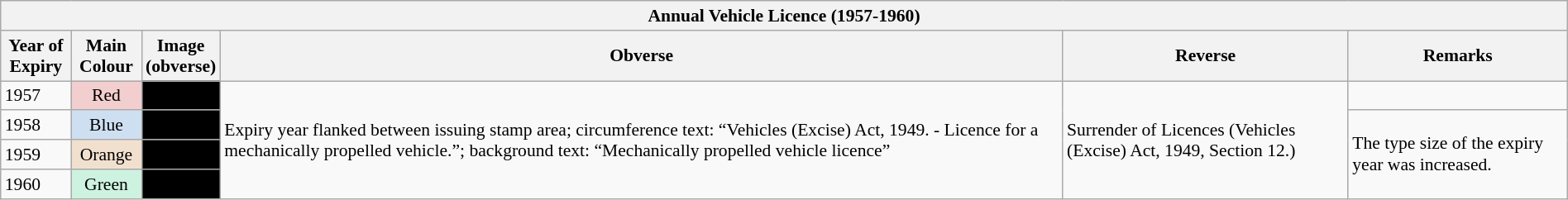<table class="wikitable collapsible autocollapse" style="font-size: 90%; width: 100%">
<tr>
<th colspan="7">Annual Vehicle Licence (1957-1960)</th>
</tr>
<tr>
<th style="width: 50px">Year of Expiry</th>
<th style="width: 50px">Main Colour</th>
<th style="width: 53px">Image (obverse)</th>
<th>Obverse</th>
<th>Reverse</th>
<th>Remarks</th>
</tr>
<tr>
<td>1957</td>
<td align="center" bgcolor=#f2cece>Red</td>
<td bgcolor=#000></td>
<td rowspan=4>Expiry year flanked between issuing stamp area; circumference text: “Vehicles (Excise) Act, 1949. - Licence for a mechanically propelled vehicle.”; background text: “Mechanically propelled vehicle licence”</td>
<td rowspan=4>Surrender of Licences (Vehicles (Excise) Act, 1949, Section 12.)</td>
<td></td>
</tr>
<tr>
<td>1958</td>
<td align="center" bgcolor=#cedff2>Blue</td>
<td bgcolor=#000></td>
<td rowspan=3>The type size of the expiry year was increased.</td>
</tr>
<tr>
<td>1959</td>
<td align="center" bgcolor=#f2e0ce>Orange</td>
<td bgcolor=#000></td>
</tr>
<tr>
<td>1960</td>
<td align="center" bgcolor=#cef2e0>Green</td>
<td bgcolor=#000></td>
</tr>
</table>
